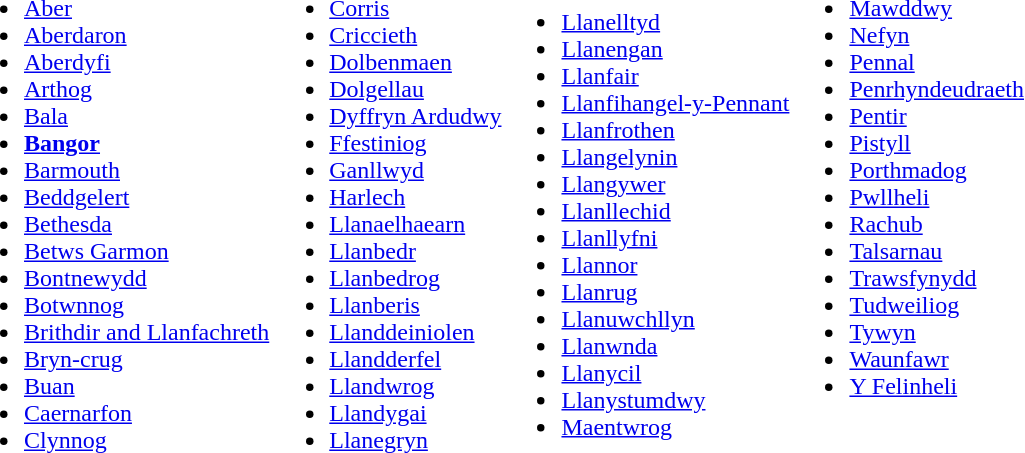<table border="0" cellpadding="0" cellspacing="0">
<tr>
<td><br><ul><li><a href='#'>Aber</a></li><li><a href='#'>Aberdaron</a></li><li><a href='#'>Aberdyfi</a></li><li><a href='#'>Arthog</a></li><li><a href='#'>Bala</a></li><li><strong><a href='#'>Bangor</a></strong></li><li><a href='#'>Barmouth</a></li><li><a href='#'>Beddgelert</a></li><li><a href='#'>Bethesda</a></li><li><a href='#'>Betws Garmon</a></li><li><a href='#'>Bontnewydd</a></li><li><a href='#'>Botwnnog</a></li><li><a href='#'>Brithdir and Llanfachreth</a></li><li><a href='#'>Bryn-crug</a></li><li><a href='#'>Buan</a></li><li><a href='#'>Caernarfon</a></li><li><a href='#'>Clynnog</a></li></ul></td>
<td><br><ul><li><a href='#'>Corris</a></li><li><a href='#'>Criccieth</a></li><li><a href='#'>Dolbenmaen</a></li><li><a href='#'>Dolgellau</a></li><li><a href='#'>Dyffryn Ardudwy</a></li><li><a href='#'>Ffestiniog</a></li><li><a href='#'>Ganllwyd</a></li><li><a href='#'>Harlech</a></li><li><a href='#'>Llanaelhaearn</a></li><li><a href='#'>Llanbedr</a></li><li><a href='#'>Llanbedrog</a></li><li><a href='#'>Llanberis</a></li><li><a href='#'>Llanddeiniolen</a></li><li><a href='#'>Llandderfel</a></li><li><a href='#'>Llandwrog</a></li><li><a href='#'>Llandygai</a></li><li><a href='#'>Llanegryn</a></li></ul></td>
<td><br><ul><li><a href='#'>Llanelltyd</a></li><li><a href='#'>Llanengan</a></li><li><a href='#'>Llanfair</a></li><li><a href='#'>Llanfihangel-y-Pennant</a></li><li><a href='#'>Llanfrothen</a></li><li><a href='#'>Llangelynin</a></li><li><a href='#'>Llangywer</a></li><li><a href='#'>Llanllechid</a></li><li><a href='#'>Llanllyfni</a></li><li><a href='#'>Llannor</a></li><li><a href='#'>Llanrug</a></li><li><a href='#'>Llanuwchllyn</a></li><li><a href='#'>Llanwnda</a></li><li><a href='#'>Llanycil</a></li><li><a href='#'>Llanystumdwy</a></li><li><a href='#'>Maentwrog</a></li></ul></td>
<td valign=top><br><ul><li><a href='#'>Mawddwy</a></li><li><a href='#'>Nefyn</a></li><li><a href='#'>Pennal</a></li><li><a href='#'>Penrhyndeudraeth</a></li><li><a href='#'>Pentir</a></li><li><a href='#'>Pistyll</a></li><li><a href='#'>Porthmadog</a></li><li><a href='#'>Pwllheli</a></li><li><a href='#'>Rachub</a></li><li><a href='#'>Talsarnau</a></li><li><a href='#'>Trawsfynydd</a></li><li><a href='#'>Tudweiliog</a></li><li><a href='#'>Tywyn</a></li><li><a href='#'>Waunfawr</a></li><li><a href='#'>Y Felinheli</a></li></ul></td>
</tr>
</table>
